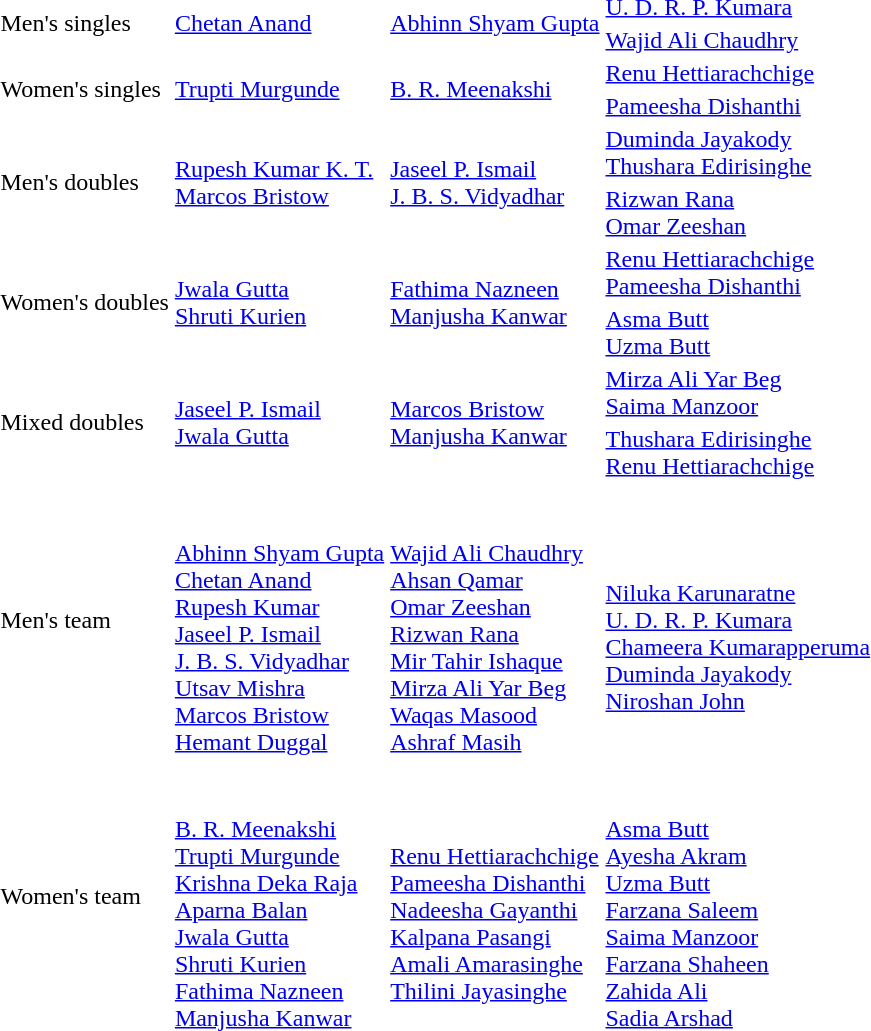<table>
<tr>
<td rowspan="2">Men's singles</td>
<td rowspan="2"> <a href='#'>Chetan Anand</a></td>
<td rowspan="2"> <a href='#'>Abhinn Shyam Gupta</a></td>
<td> <a href='#'>U. D. R. P. Kumara</a></td>
</tr>
<tr>
<td> <a href='#'>Wajid Ali Chaudhry</a></td>
</tr>
<tr>
<td rowspan="2">Women's singles</td>
<td rowspan="2"> <a href='#'>Trupti Murgunde</a></td>
<td rowspan="2"> <a href='#'>B. R. Meenakshi</a></td>
<td> <a href='#'>Renu Hettiarachchige</a></td>
</tr>
<tr>
<td> <a href='#'>Pameesha Dishanthi</a></td>
</tr>
<tr>
<td rowspan="2">Men's doubles</td>
<td rowspan="2"> <a href='#'>Rupesh Kumar K. T.</a><br> <a href='#'>Marcos Bristow</a></td>
<td rowspan="2"> <a href='#'>Jaseel P. Ismail</a><br> <a href='#'>J. B. S. Vidyadhar</a></td>
<td> <a href='#'>Duminda Jayakody</a><br> <a href='#'>Thushara Edirisinghe</a></td>
</tr>
<tr>
<td> <a href='#'>Rizwan Rana</a><br> <a href='#'>Omar Zeeshan</a></td>
</tr>
<tr>
<td rowspan="2">Women's doubles</td>
<td rowspan="2"> <a href='#'>Jwala Gutta</a><br> <a href='#'>Shruti Kurien</a></td>
<td rowspan="2"> <a href='#'>Fathima Nazneen</a><br> <a href='#'>Manjusha Kanwar</a></td>
<td> <a href='#'>Renu Hettiarachchige</a><br> <a href='#'>Pameesha Dishanthi</a></td>
</tr>
<tr>
<td> <a href='#'>Asma Butt</a><br> <a href='#'>Uzma Butt</a></td>
</tr>
<tr>
<td rowspan="2">Mixed doubles</td>
<td rowspan="2"> <a href='#'>Jaseel P. Ismail</a><br> <a href='#'>Jwala Gutta</a></td>
<td rowspan="2"> <a href='#'>Marcos Bristow</a><br> <a href='#'>Manjusha Kanwar</a></td>
<td> <a href='#'>Mirza Ali Yar Beg</a><br> <a href='#'>Saima Manzoor</a></td>
</tr>
<tr>
<td> <a href='#'>Thushara Edirisinghe</a><br> <a href='#'>Renu Hettiarachchige</a></td>
</tr>
<tr>
<td>Men's team</td>
<td><br><br><a href='#'>Abhinn Shyam Gupta</a><br>
<a href='#'>Chetan Anand</a><br>
<a href='#'>Rupesh Kumar</a><br>
<a href='#'>Jaseel P. Ismail</a><br>
<a href='#'>J. B. S. Vidyadhar</a><br>
<a href='#'>Utsav Mishra</a><br>
<a href='#'>Marcos Bristow</a><br>
<a href='#'>Hemant Duggal</a></td>
<td><br><br><a href='#'>Wajid Ali Chaudhry</a><br>
<a href='#'>Ahsan Qamar</a><br>
<a href='#'>Omar Zeeshan</a><br>
<a href='#'>Rizwan Rana</a><br>
<a href='#'>Mir Tahir Ishaque</a><br>
<a href='#'>Mirza Ali Yar Beg</a><br>
<a href='#'>Waqas Masood</a><br>
<a href='#'>Ashraf Masih</a></td>
<td><br><br><a href='#'>Niluka Karunaratne</a><br>
<a href='#'>U. D. R. P. Kumara</a><br>
<a href='#'>Chameera Kumarapperuma</a><br>
<a href='#'>Duminda Jayakody</a><br>
<a href='#'>Niroshan John</a></td>
</tr>
<tr>
<td>Women's team</td>
<td><br><br><a href='#'>B. R. Meenakshi</a><br>
<a href='#'>Trupti Murgunde</a><br>
<a href='#'>Krishna Deka Raja</a><br>
<a href='#'>Aparna Balan</a><br>
<a href='#'>Jwala Gutta</a><br>
<a href='#'>Shruti Kurien</a><br>
<a href='#'>Fathima Nazneen</a>
<br><a href='#'>Manjusha Kanwar</a></td>
<td><br><br><a href='#'>Renu Hettiarachchige</a><br>
<a href='#'>Pameesha Dishanthi</a><br>
<a href='#'>Nadeesha Gayanthi</a><br>
<a href='#'>Kalpana Pasangi</a><br>
<a href='#'>Amali Amarasinghe</a><br>
<a href='#'>Thilini Jayasinghe</a></td>
<td><br><br><a href='#'>Asma Butt</a><br>
<a href='#'>Ayesha Akram</a><br>
<a href='#'>Uzma Butt</a><br>
<a href='#'>Farzana Saleem</a><br>
<a href='#'>Saima Manzoor</a><br>
<a href='#'>Farzana Shaheen</a><br>
<a href='#'>Zahida Ali</a><br>
<a href='#'>Sadia Arshad</a></td>
</tr>
</table>
